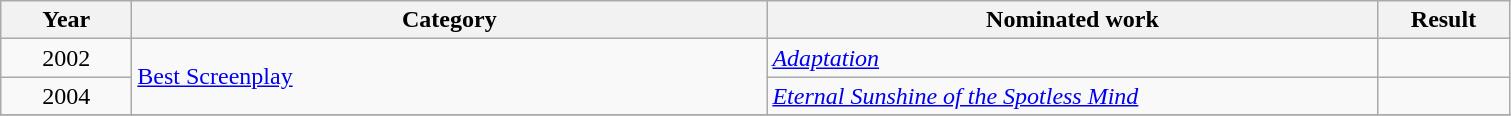<table class=wikitable>
<tr>
<th scope="col" style="width:5em;">Year</th>
<th scope="col" style="width:26em;">Category</th>
<th scope="col" style="width:25em;">Nominated work</th>
<th scope="col" style="width:5em;">Result</th>
</tr>
<tr>
<td style="text-align:center;">2002</td>
<td rowspan=2><a href='#'>Best Screenplay</a></td>
<td><em><a href='#'>Adaptation</a></em></td>
<td></td>
</tr>
<tr>
<td style="text-align:center;">2004</td>
<td><em><a href='#'>Eternal Sunshine of the Spotless Mind</a></em></td>
<td></td>
</tr>
<tr>
</tr>
</table>
